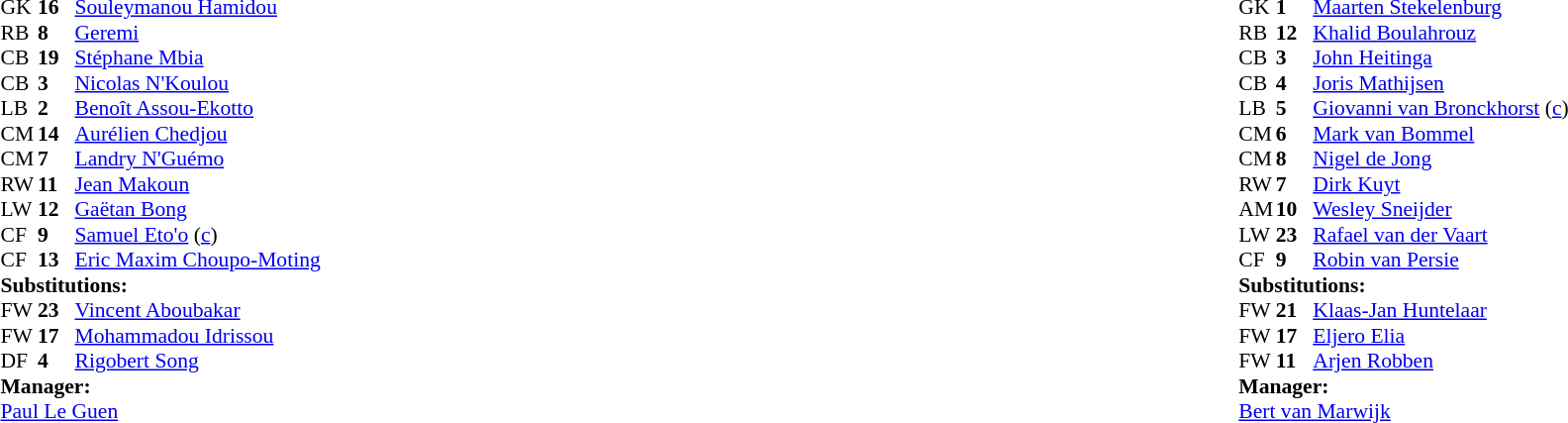<table width="100%">
<tr>
<td valign="top" width="40%"><br><table style="font-size: 90%" cellspacing="0" cellpadding="0">
<tr>
<th width="25"></th>
<th width="25"></th>
</tr>
<tr>
<td>GK</td>
<td><strong>16</strong></td>
<td><a href='#'>Souleymanou Hamidou</a></td>
</tr>
<tr>
<td>RB</td>
<td><strong>8</strong></td>
<td><a href='#'>Geremi</a></td>
</tr>
<tr>
<td>CB</td>
<td><strong>19</strong></td>
<td><a href='#'>Stéphane Mbia</a></td>
<td></td>
</tr>
<tr>
<td>CB</td>
<td><strong>3</strong></td>
<td><a href='#'>Nicolas N'Koulou</a></td>
<td></td>
<td></td>
</tr>
<tr>
<td>LB</td>
<td><strong>2</strong></td>
<td><a href='#'>Benoît Assou-Ekotto</a></td>
</tr>
<tr>
<td>CM</td>
<td><strong>14</strong></td>
<td><a href='#'>Aurélien Chedjou</a></td>
</tr>
<tr>
<td>CM</td>
<td><strong>7</strong></td>
<td><a href='#'>Landry N'Guémo</a></td>
</tr>
<tr>
<td>RW</td>
<td><strong>11</strong></td>
<td><a href='#'>Jean Makoun</a></td>
</tr>
<tr>
<td>LW</td>
<td><strong>12</strong></td>
<td><a href='#'>Gaëtan Bong</a></td>
<td></td>
<td></td>
</tr>
<tr>
<td>CF</td>
<td><strong>9</strong></td>
<td><a href='#'>Samuel Eto'o</a> (<a href='#'>c</a>)</td>
</tr>
<tr>
<td>CF</td>
<td><strong>13</strong></td>
<td><a href='#'>Eric Maxim Choupo-Moting</a></td>
<td></td>
<td></td>
</tr>
<tr>
<td colspan=3><strong>Substitutions:</strong></td>
</tr>
<tr>
<td>FW</td>
<td><strong>23</strong></td>
<td><a href='#'>Vincent Aboubakar</a></td>
<td></td>
<td></td>
</tr>
<tr>
<td>FW</td>
<td><strong>17</strong></td>
<td><a href='#'>Mohammadou Idrissou</a></td>
<td></td>
<td></td>
</tr>
<tr>
<td>DF</td>
<td><strong>4</strong></td>
<td><a href='#'>Rigobert Song</a></td>
<td></td>
<td></td>
</tr>
<tr>
<td colspan=3><strong>Manager:</strong></td>
</tr>
<tr>
<td colspan=3> <a href='#'>Paul Le Guen</a></td>
</tr>
</table>
</td>
<td valign="top"></td>
<td valign="top" width="50%"><br><table style="font-size: 90%" cellspacing="0" cellpadding="0"  align="center">
<tr>
<th width=25></th>
<th width=25></th>
</tr>
<tr>
<td>GK</td>
<td><strong>1</strong></td>
<td><a href='#'>Maarten Stekelenburg</a></td>
</tr>
<tr>
<td>RB</td>
<td><strong>12</strong></td>
<td><a href='#'>Khalid Boulahrouz</a></td>
</tr>
<tr>
<td>CB</td>
<td><strong>3</strong></td>
<td><a href='#'>John Heitinga</a></td>
</tr>
<tr>
<td>CB</td>
<td><strong>4</strong></td>
<td><a href='#'>Joris Mathijsen</a></td>
</tr>
<tr>
<td>LB</td>
<td><strong>5</strong></td>
<td><a href='#'>Giovanni van Bronckhorst</a> (<a href='#'>c</a>)</td>
<td></td>
</tr>
<tr>
<td>CM</td>
<td><strong>6</strong></td>
<td><a href='#'>Mark van Bommel</a></td>
</tr>
<tr>
<td>CM</td>
<td><strong>8</strong></td>
<td><a href='#'>Nigel de Jong</a></td>
</tr>
<tr>
<td>RW</td>
<td><strong>7</strong></td>
<td><a href='#'>Dirk Kuyt</a></td>
<td></td>
<td></td>
</tr>
<tr>
<td>AM</td>
<td><strong>10</strong></td>
<td><a href='#'>Wesley Sneijder</a></td>
</tr>
<tr>
<td>LW</td>
<td><strong>23</strong></td>
<td><a href='#'>Rafael van der Vaart</a></td>
<td></td>
<td></td>
</tr>
<tr>
<td>CF</td>
<td><strong>9</strong></td>
<td><a href='#'>Robin van Persie</a></td>
<td></td>
<td></td>
</tr>
<tr>
<td colspan=3><strong>Substitutions:</strong></td>
</tr>
<tr>
<td>FW</td>
<td><strong>21</strong></td>
<td><a href='#'>Klaas-Jan Huntelaar</a></td>
<td></td>
<td></td>
</tr>
<tr>
<td>FW</td>
<td><strong>17</strong></td>
<td><a href='#'>Eljero Elia</a></td>
<td></td>
<td></td>
</tr>
<tr>
<td>FW</td>
<td><strong>11</strong></td>
<td><a href='#'>Arjen Robben</a></td>
<td></td>
<td></td>
</tr>
<tr>
<td colspan=3><strong>Manager:</strong></td>
</tr>
<tr>
<td colspan=4><a href='#'>Bert van Marwijk</a></td>
</tr>
</table>
</td>
</tr>
</table>
